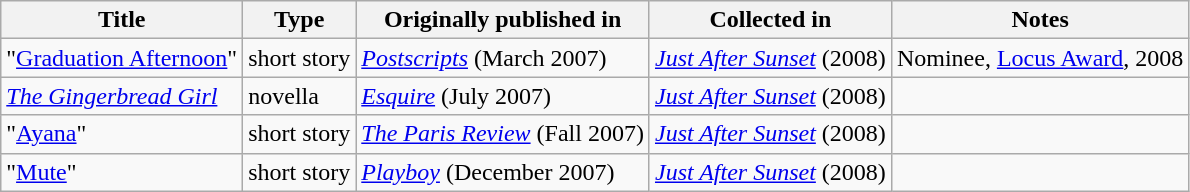<table class="wikitable">
<tr>
<th>Title</th>
<th>Type</th>
<th>Originally published in</th>
<th>Collected in</th>
<th>Notes</th>
</tr>
<tr>
<td>"<a href='#'>Graduation Afternoon</a>"</td>
<td>short story</td>
<td><em><a href='#'>Postscripts</a></em> (March 2007)</td>
<td><em><a href='#'>Just After Sunset</a></em> (2008)</td>
<td>Nominee, <a href='#'>Locus Award</a>, 2008</td>
</tr>
<tr>
<td><em><a href='#'>The Gingerbread Girl</a></em></td>
<td>novella</td>
<td><em><a href='#'>Esquire</a></em> (July 2007)</td>
<td><em><a href='#'>Just After Sunset</a></em> (2008)</td>
<td></td>
</tr>
<tr>
<td>"<a href='#'>Ayana</a>"</td>
<td>short story</td>
<td><em><a href='#'>The Paris Review</a></em> (Fall 2007)</td>
<td><em><a href='#'>Just After Sunset</a></em> (2008)</td>
<td></td>
</tr>
<tr>
<td>"<a href='#'>Mute</a>"</td>
<td>short story</td>
<td><em><a href='#'>Playboy</a></em> (December 2007)</td>
<td><em><a href='#'>Just After Sunset</a></em> (2008)</td>
<td></td>
</tr>
</table>
